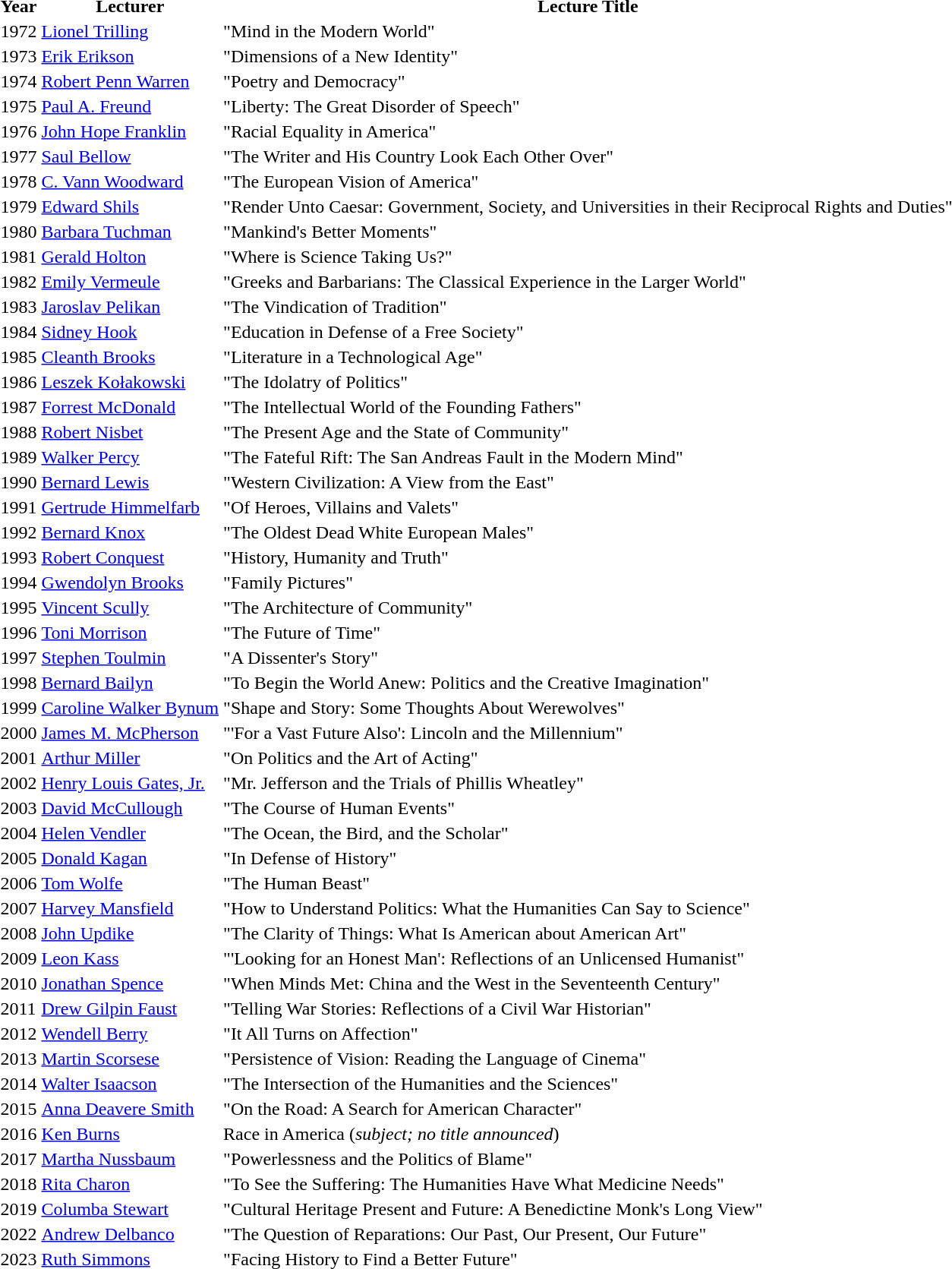<table>
<tr>
<th>Year</th>
<th>Lecturer</th>
<th>Lecture Title</th>
</tr>
<tr>
<td>1972</td>
<td><a href='#'>Lionel Trilling</a></td>
<td>"Mind in the Modern World"</td>
</tr>
<tr>
<td>1973</td>
<td><a href='#'>Erik Erikson</a></td>
<td>"Dimensions of a New Identity"</td>
</tr>
<tr>
<td>1974</td>
<td><a href='#'>Robert Penn Warren</a></td>
<td>"Poetry and Democracy"</td>
</tr>
<tr>
<td>1975</td>
<td><a href='#'>Paul A. Freund</a></td>
<td>"Liberty: The Great Disorder of Speech"</td>
</tr>
<tr>
<td>1976</td>
<td><a href='#'>John Hope Franklin</a></td>
<td>"Racial Equality in America"</td>
</tr>
<tr>
<td>1977</td>
<td><a href='#'>Saul Bellow</a></td>
<td>"The Writer and His Country Look Each Other Over"</td>
</tr>
<tr>
<td>1978</td>
<td><a href='#'>C. Vann Woodward</a></td>
<td>"The European Vision of America"</td>
</tr>
<tr>
<td>1979</td>
<td><a href='#'>Edward Shils</a></td>
<td>"Render Unto Caesar: Government, Society, and Universities in their Reciprocal Rights and Duties"</td>
</tr>
<tr>
<td>1980</td>
<td><a href='#'>Barbara Tuchman</a></td>
<td>"Mankind's Better Moments"</td>
</tr>
<tr>
<td>1981</td>
<td><a href='#'>Gerald Holton</a></td>
<td>"Where is Science Taking Us?"</td>
</tr>
<tr>
<td>1982</td>
<td><a href='#'>Emily Vermeule</a></td>
<td>"Greeks and Barbarians: The Classical Experience in the Larger World"</td>
</tr>
<tr>
<td>1983</td>
<td><a href='#'>Jaroslav Pelikan</a></td>
<td>"The Vindication of Tradition"</td>
</tr>
<tr>
<td>1984</td>
<td><a href='#'>Sidney Hook</a></td>
<td>"Education in Defense of a Free Society"</td>
</tr>
<tr>
<td>1985</td>
<td><a href='#'>Cleanth Brooks</a></td>
<td>"Literature in a Technological Age"</td>
</tr>
<tr>
<td>1986</td>
<td><a href='#'>Leszek Kołakowski</a></td>
<td>"The Idolatry of Politics"</td>
</tr>
<tr>
<td>1987</td>
<td><a href='#'>Forrest McDonald</a></td>
<td>"The Intellectual World of the Founding Fathers"</td>
</tr>
<tr>
<td>1988</td>
<td><a href='#'>Robert Nisbet</a></td>
<td>"The Present Age and the State of Community"</td>
</tr>
<tr>
<td>1989</td>
<td><a href='#'>Walker Percy</a></td>
<td>"The Fateful Rift:  The San Andreas Fault in the Modern Mind"</td>
</tr>
<tr>
<td>1990</td>
<td><a href='#'>Bernard Lewis</a></td>
<td>"Western Civilization:  A View from the East"</td>
</tr>
<tr>
<td>1991</td>
<td><a href='#'>Gertrude Himmelfarb</a></td>
<td>"Of Heroes, Villains and Valets"</td>
</tr>
<tr>
<td>1992</td>
<td><a href='#'>Bernard Knox</a></td>
<td>"The Oldest Dead White European Males"</td>
</tr>
<tr>
<td>1993</td>
<td><a href='#'>Robert Conquest</a></td>
<td>"History, Humanity and Truth"</td>
</tr>
<tr>
<td>1994</td>
<td><a href='#'>Gwendolyn Brooks</a></td>
<td>"Family Pictures"</td>
</tr>
<tr>
<td>1995</td>
<td><a href='#'>Vincent Scully</a></td>
<td>"The Architecture of Community"</td>
</tr>
<tr>
<td>1996</td>
<td><a href='#'>Toni Morrison</a></td>
<td>"The Future of Time"</td>
</tr>
<tr>
<td>1997</td>
<td><a href='#'>Stephen Toulmin</a></td>
<td>"A Dissenter's Story"</td>
</tr>
<tr>
<td>1998</td>
<td><a href='#'>Bernard Bailyn</a></td>
<td>"To Begin the World Anew: Politics and the Creative Imagination"</td>
</tr>
<tr>
<td>1999</td>
<td><a href='#'>Caroline Walker Bynum</a></td>
<td>"Shape and Story: Some Thoughts About Werewolves"</td>
</tr>
<tr>
<td>2000</td>
<td><a href='#'>James M. McPherson</a></td>
<td>"'For a Vast Future Also': Lincoln and the Millennium"</td>
</tr>
<tr>
<td>2001</td>
<td><a href='#'>Arthur Miller</a></td>
<td>"On Politics and the Art of Acting"</td>
</tr>
<tr>
<td>2002</td>
<td><a href='#'>Henry Louis Gates, Jr.</a></td>
<td>"Mr. Jefferson and the Trials of Phillis Wheatley"</td>
</tr>
<tr>
<td>2003</td>
<td><a href='#'>David McCullough</a></td>
<td>"The Course of Human Events"</td>
</tr>
<tr>
<td>2004</td>
<td><a href='#'>Helen Vendler</a></td>
<td>"The Ocean, the Bird, and the Scholar"</td>
</tr>
<tr>
<td>2005</td>
<td><a href='#'>Donald Kagan</a></td>
<td>"In Defense of History"</td>
</tr>
<tr>
<td>2006</td>
<td><a href='#'>Tom Wolfe</a></td>
<td>"The Human Beast"</td>
</tr>
<tr>
<td>2007</td>
<td><a href='#'>Harvey Mansfield</a></td>
<td>"How to Understand Politics: What the Humanities Can Say to Science"</td>
</tr>
<tr>
<td>2008</td>
<td><a href='#'>John Updike</a></td>
<td>"The Clarity of Things: What Is American about American Art"</td>
</tr>
<tr>
<td>2009</td>
<td><a href='#'>Leon Kass</a></td>
<td>"'Looking for an Honest Man': Reflections of an Unlicensed Humanist"</td>
</tr>
<tr>
<td>2010</td>
<td><a href='#'>Jonathan Spence</a></td>
<td>"When Minds Met: China and the West in the Seventeenth Century"</td>
</tr>
<tr>
<td>2011</td>
<td><a href='#'>Drew Gilpin Faust</a></td>
<td>"Telling War Stories: Reflections of a Civil War Historian"</td>
</tr>
<tr>
<td>2012</td>
<td><a href='#'>Wendell Berry</a></td>
<td>"It All Turns on Affection" </td>
</tr>
<tr>
<td>2013</td>
<td><a href='#'>Martin Scorsese</a></td>
<td>"Persistence of Vision: Reading the Language of Cinema"</td>
</tr>
<tr>
<td>2014</td>
<td><a href='#'>Walter Isaacson</a></td>
<td>"The Intersection of the Humanities and the Sciences"</td>
</tr>
<tr>
<td>2015</td>
<td><a href='#'>Anna Deavere Smith</a></td>
<td>"On the Road: A Search for American Character"</td>
</tr>
<tr>
<td>2016</td>
<td><a href='#'>Ken Burns</a></td>
<td>Race in America (<em>subject; no title announced</em>)</td>
</tr>
<tr>
<td>2017</td>
<td><a href='#'>Martha Nussbaum</a></td>
<td>"Powerlessness and the Politics of Blame"</td>
</tr>
<tr>
<td>2018</td>
<td><a href='#'>Rita Charon</a></td>
<td>"To See the Suffering: The Humanities Have What Medicine Needs"</td>
</tr>
<tr>
<td>2019</td>
<td><a href='#'>Columba Stewart</a></td>
<td>"Cultural Heritage Present and Future: A Benedictine Monk's Long View"</td>
</tr>
<tr>
<td>2022</td>
<td><a href='#'>Andrew Delbanco</a></td>
<td>"The Question of Reparations: Our Past, Our Present, Our Future"</td>
</tr>
<tr>
<td>2023</td>
<td><a href='#'>Ruth Simmons</a></td>
<td>"Facing History to Find a Better Future"</td>
</tr>
</table>
